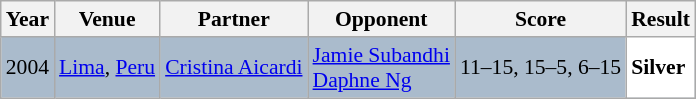<table class="sortable wikitable" style="font-size: 90%;">
<tr>
<th>Year</th>
<th>Venue</th>
<th>Partner</th>
<th>Opponent</th>
<th>Score</th>
<th>Result</th>
</tr>
<tr style="background:#AABBCC">
<td align="center">2004</td>
<td align="left"><a href='#'>Lima</a>, <a href='#'>Peru</a></td>
<td align="left"> <a href='#'>Cristina Aicardi</a></td>
<td align="left"> <a href='#'>Jamie Subandhi</a><br> <a href='#'>Daphne Ng</a></td>
<td align="left">11–15, 15–5, 6–15</td>
<td style="text-align:left; background:white"> <strong>Silver</strong></td>
</tr>
</table>
